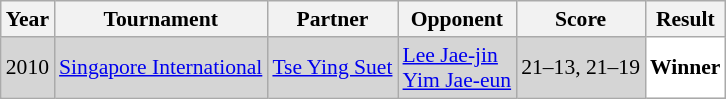<table class="sortable wikitable" style="font-size: 90%;">
<tr>
<th>Year</th>
<th>Tournament</th>
<th>Partner</th>
<th>Opponent</th>
<th>Score</th>
<th>Result</th>
</tr>
<tr style="background:#D5D5D5">
<td align="center">2010</td>
<td align="left"><a href='#'>Singapore International</a></td>
<td align="left"> <a href='#'>Tse Ying Suet</a></td>
<td align="left"> <a href='#'>Lee Jae-jin</a> <br>  <a href='#'>Yim Jae-eun</a></td>
<td align="left">21–13, 21–19</td>
<td style="text-align:left; background:white"> <strong>Winner</strong></td>
</tr>
</table>
